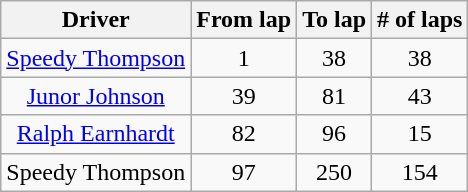<table class= "wikitable" style= text-align:center>
<tr>
<th>Driver</th>
<th>From lap</th>
<th>To lap</th>
<th># of laps</th>
</tr>
<tr>
<td><a href='#'>Speedy Thompson</a></td>
<td>1</td>
<td>38</td>
<td>38</td>
</tr>
<tr>
<td><a href='#'>Junor Johnson</a></td>
<td>39</td>
<td>81</td>
<td>43</td>
</tr>
<tr>
<td><a href='#'>Ralph Earnhardt</a></td>
<td>82</td>
<td>96</td>
<td>15</td>
</tr>
<tr>
<td>Speedy Thompson</td>
<td>97</td>
<td>250</td>
<td>154</td>
</tr>
</table>
